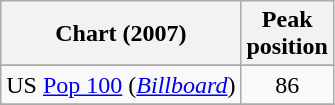<table class="wikitable sortable">
<tr>
<th>Chart (2007)</th>
<th>Peak<br>position</th>
</tr>
<tr>
</tr>
<tr>
</tr>
<tr>
<td>US <a href='#'>Pop 100</a> (<em><a href='#'>Billboard</a></em>)</td>
<td align="center">86</td>
</tr>
<tr>
</tr>
</table>
